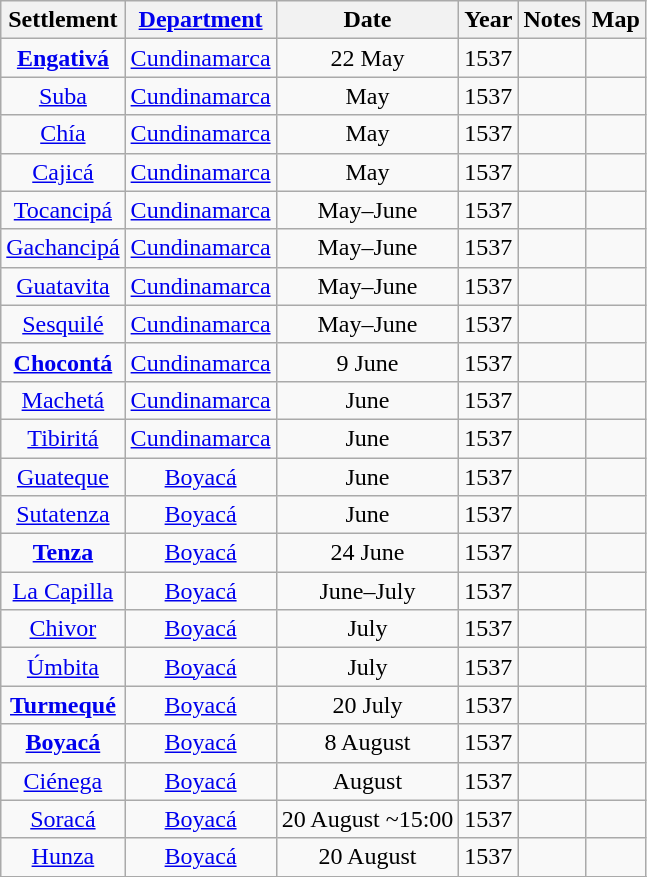<table class="wikitable sortable mw-collapsible mw-uncollapsed" style="text-align:center">
<tr>
<th scope="col">Settlement<br></th>
<th scope="col"><a href='#'>Department</a></th>
<th scope="col">Date</th>
<th scope="col">Year</th>
<th scope="col">Notes</th>
<th scope="col">Map</th>
</tr>
<tr>
<td><strong><a href='#'>Engativá</a></strong></td>
<td><a href='#'>Cundinamarca</a></td>
<td>22 May</td>
<td>1537</td>
<td></td>
<td></td>
</tr>
<tr>
<td><a href='#'>Suba</a></td>
<td><a href='#'>Cundinamarca</a></td>
<td>May</td>
<td>1537</td>
<td></td>
<td></td>
</tr>
<tr>
<td><a href='#'>Chía</a></td>
<td><a href='#'>Cundinamarca</a></td>
<td>May</td>
<td>1537</td>
<td></td>
<td></td>
</tr>
<tr>
<td><a href='#'>Cajicá</a></td>
<td><a href='#'>Cundinamarca</a></td>
<td>May</td>
<td>1537</td>
<td></td>
<td></td>
</tr>
<tr>
<td><a href='#'>Tocancipá</a></td>
<td><a href='#'>Cundinamarca</a></td>
<td>May–June</td>
<td>1537</td>
<td></td>
<td></td>
</tr>
<tr>
<td><a href='#'>Gachancipá</a></td>
<td><a href='#'>Cundinamarca</a></td>
<td>May–June</td>
<td>1537</td>
<td></td>
<td></td>
</tr>
<tr>
<td><a href='#'>Guatavita</a></td>
<td><a href='#'>Cundinamarca</a></td>
<td>May–June</td>
<td>1537</td>
<td></td>
<td></td>
</tr>
<tr>
<td><a href='#'>Sesquilé</a></td>
<td><a href='#'>Cundinamarca</a></td>
<td>May–June</td>
<td>1537</td>
<td></td>
<td></td>
</tr>
<tr>
<td><strong><a href='#'>Chocontá</a></strong></td>
<td><a href='#'>Cundinamarca</a></td>
<td>9 June</td>
<td>1537</td>
<td></td>
<td></td>
</tr>
<tr>
<td><a href='#'>Machetá</a></td>
<td><a href='#'>Cundinamarca</a></td>
<td>June</td>
<td>1537</td>
<td></td>
<td></td>
</tr>
<tr>
<td><a href='#'>Tibiritá</a></td>
<td><a href='#'>Cundinamarca</a></td>
<td>June</td>
<td>1537</td>
<td></td>
<td></td>
</tr>
<tr>
<td><a href='#'>Guateque</a></td>
<td><a href='#'>Boyacá</a></td>
<td>June</td>
<td>1537</td>
<td></td>
<td></td>
</tr>
<tr>
<td><a href='#'>Sutatenza</a></td>
<td><a href='#'>Boyacá</a></td>
<td>June</td>
<td>1537</td>
<td></td>
<td></td>
</tr>
<tr>
<td><strong><a href='#'>Tenza</a></strong></td>
<td><a href='#'>Boyacá</a></td>
<td>24 June</td>
<td>1537</td>
<td></td>
<td></td>
</tr>
<tr>
<td><a href='#'>La Capilla</a></td>
<td><a href='#'>Boyacá</a></td>
<td>June–July</td>
<td>1537</td>
<td></td>
<td></td>
</tr>
<tr>
<td><a href='#'>Chivor</a></td>
<td><a href='#'>Boyacá</a></td>
<td>July</td>
<td>1537</td>
<td></td>
<td></td>
</tr>
<tr>
<td><a href='#'>Úmbita</a></td>
<td><a href='#'>Boyacá</a></td>
<td>July</td>
<td>1537</td>
<td></td>
<td></td>
</tr>
<tr>
<td><strong><a href='#'>Turmequé</a></strong></td>
<td><a href='#'>Boyacá</a></td>
<td>20 July</td>
<td>1537</td>
<td></td>
<td></td>
</tr>
<tr>
<td><strong><a href='#'>Boyacá</a></strong></td>
<td><a href='#'>Boyacá</a></td>
<td>8 August</td>
<td>1537</td>
<td></td>
<td></td>
</tr>
<tr>
<td><a href='#'>Ciénega</a></td>
<td><a href='#'>Boyacá</a></td>
<td>August</td>
<td>1537</td>
<td></td>
<td></td>
</tr>
<tr>
<td><a href='#'>Soracá</a></td>
<td><a href='#'>Boyacá</a></td>
<td>20 August ~15:00</td>
<td>1537</td>
<td></td>
<td></td>
</tr>
<tr>
<td><a href='#'>Hunza</a></td>
<td><a href='#'>Boyacá</a></td>
<td>20 August</td>
<td>1537</td>
<td></td>
<td></td>
</tr>
<tr>
</tr>
</table>
